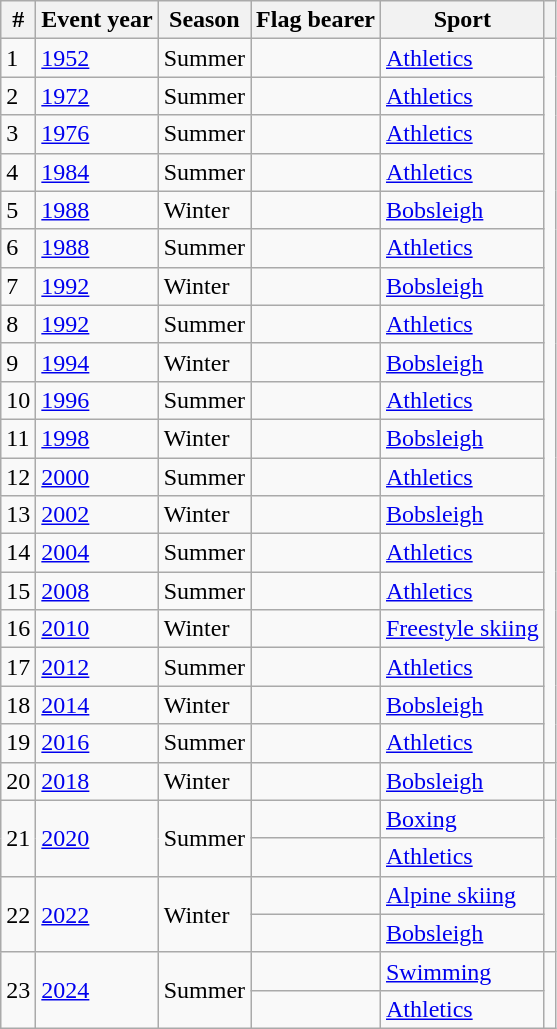<table class="wikitable sortable">
<tr>
<th>#</th>
<th>Event year</th>
<th>Season</th>
<th>Flag bearer</th>
<th>Sport</th>
<th></th>
</tr>
<tr>
<td>1</td>
<td><a href='#'>1952</a></td>
<td>Summer</td>
<td></td>
<td><a href='#'>Athletics</a></td>
<td rowspan=19></td>
</tr>
<tr>
<td>2</td>
<td><a href='#'>1972</a></td>
<td>Summer</td>
<td></td>
<td><a href='#'>Athletics</a></td>
</tr>
<tr>
<td>3</td>
<td><a href='#'>1976</a></td>
<td>Summer</td>
<td></td>
<td><a href='#'>Athletics</a></td>
</tr>
<tr>
<td>4</td>
<td><a href='#'>1984</a></td>
<td>Summer</td>
<td></td>
<td><a href='#'>Athletics</a></td>
</tr>
<tr>
<td>5</td>
<td><a href='#'>1988</a></td>
<td>Winter</td>
<td></td>
<td><a href='#'>Bobsleigh</a></td>
</tr>
<tr>
<td>6</td>
<td><a href='#'>1988</a></td>
<td>Summer</td>
<td></td>
<td><a href='#'>Athletics</a></td>
</tr>
<tr>
<td>7</td>
<td><a href='#'>1992</a></td>
<td>Winter</td>
<td></td>
<td><a href='#'>Bobsleigh</a></td>
</tr>
<tr>
<td>8</td>
<td><a href='#'>1992</a></td>
<td>Summer</td>
<td></td>
<td><a href='#'>Athletics</a></td>
</tr>
<tr>
<td>9</td>
<td><a href='#'>1994</a></td>
<td>Winter</td>
<td></td>
<td><a href='#'>Bobsleigh</a></td>
</tr>
<tr>
<td>10</td>
<td><a href='#'>1996</a></td>
<td>Summer</td>
<td></td>
<td><a href='#'>Athletics</a></td>
</tr>
<tr>
<td>11</td>
<td><a href='#'>1998</a></td>
<td>Winter</td>
<td></td>
<td><a href='#'>Bobsleigh</a></td>
</tr>
<tr>
<td>12</td>
<td><a href='#'>2000</a></td>
<td>Summer</td>
<td></td>
<td><a href='#'>Athletics</a></td>
</tr>
<tr>
<td>13</td>
<td><a href='#'>2002</a></td>
<td>Winter</td>
<td></td>
<td><a href='#'>Bobsleigh</a></td>
</tr>
<tr>
<td>14</td>
<td><a href='#'>2004</a></td>
<td>Summer</td>
<td></td>
<td><a href='#'>Athletics</a></td>
</tr>
<tr>
<td>15</td>
<td><a href='#'>2008</a></td>
<td>Summer</td>
<td></td>
<td><a href='#'>Athletics</a></td>
</tr>
<tr>
<td>16</td>
<td><a href='#'>2010</a></td>
<td>Winter</td>
<td></td>
<td><a href='#'>Freestyle skiing</a></td>
</tr>
<tr>
<td>17</td>
<td><a href='#'>2012</a></td>
<td>Summer</td>
<td></td>
<td><a href='#'>Athletics</a></td>
</tr>
<tr>
<td>18</td>
<td><a href='#'>2014</a></td>
<td>Winter</td>
<td></td>
<td><a href='#'>Bobsleigh</a></td>
</tr>
<tr>
<td>19</td>
<td><a href='#'>2016</a></td>
<td>Summer</td>
<td></td>
<td><a href='#'>Athletics</a></td>
</tr>
<tr>
<td>20</td>
<td><a href='#'>2018</a></td>
<td>Winter</td>
<td></td>
<td><a href='#'>Bobsleigh</a></td>
<td></td>
</tr>
<tr>
<td rowspan=2>21</td>
<td rowspan=2><a href='#'>2020</a></td>
<td rowspan=2>Summer</td>
<td></td>
<td><a href='#'>Boxing</a></td>
<td rowspan=2></td>
</tr>
<tr>
<td></td>
<td><a href='#'>Athletics</a></td>
</tr>
<tr>
<td rowspan=2>22</td>
<td rowspan=2><a href='#'>2022</a></td>
<td rowspan=2>Winter</td>
<td></td>
<td><a href='#'>Alpine skiing</a></td>
<td rowspan=2></td>
</tr>
<tr>
<td></td>
<td><a href='#'>Bobsleigh</a></td>
</tr>
<tr>
<td rowspan=2>23</td>
<td rowspan=2><a href='#'>2024</a></td>
<td rowspan=2>Summer</td>
<td></td>
<td><a href='#'>Swimming</a></td>
<td rowspan=2></td>
</tr>
<tr>
<td></td>
<td><a href='#'>Athletics</a></td>
</tr>
</table>
